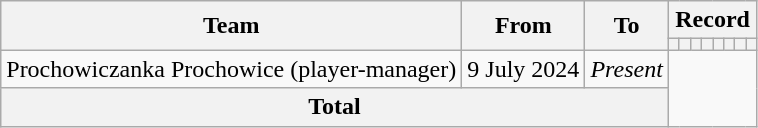<table class="wikitable" style="text-align: center;">
<tr>
<th rowspan="2">Team</th>
<th rowspan="2">From</th>
<th rowspan="2">To</th>
<th colspan="8">Record</th>
</tr>
<tr>
<th></th>
<th></th>
<th></th>
<th></th>
<th></th>
<th></th>
<th></th>
<th></th>
</tr>
<tr>
<td align=left>Prochowiczanka Prochowice (player-manager)</td>
<td align=left>9 July 2024</td>
<td align=left><em>Present</em><br></td>
</tr>
<tr>
<th colspan="3">Total<br></th>
</tr>
</table>
